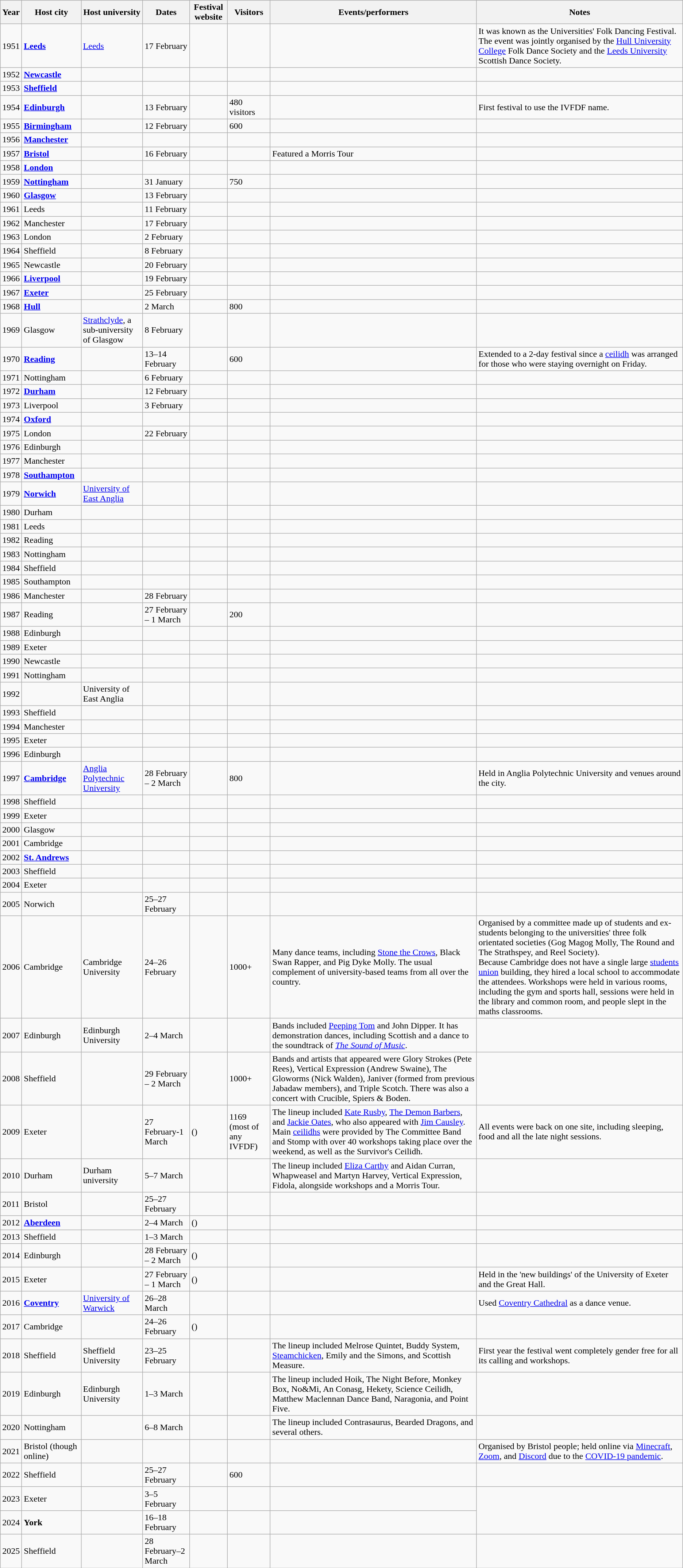<table class="wikitable sortable mw-collapsible">
<tr>
<th>Year</th>
<th>Host city</th>
<th>Host university</th>
<th>Dates</th>
<th>Festival website</th>
<th>Visitors</th>
<th>Events/performers</th>
<th>Notes</th>
</tr>
<tr>
<td>1951</td>
<td><strong><a href='#'>Leeds</a></strong></td>
<td><a href='#'>Leeds</a></td>
<td>17 February</td>
<td></td>
<td></td>
<td></td>
<td>It was known as the Universities' Folk Dancing Festival. The event was jointly organised by the <a href='#'>Hull University College</a> Folk Dance Society and the <a href='#'>Leeds University</a> Scottish Dance Society.</td>
</tr>
<tr>
<td>1952</td>
<td><strong><a href='#'>Newcastle</a></strong></td>
<td></td>
<td></td>
<td></td>
<td></td>
<td></td>
<td></td>
</tr>
<tr>
<td>1953</td>
<td><strong><a href='#'>Sheffield</a></strong></td>
<td></td>
<td></td>
<td></td>
<td></td>
<td></td>
<td></td>
</tr>
<tr>
<td>1954</td>
<td><strong><a href='#'>Edinburgh</a></strong></td>
<td></td>
<td>13 February </td>
<td></td>
<td>480 visitors</td>
<td></td>
<td>First festival to use the IVFDF name.</td>
</tr>
<tr>
<td>1955</td>
<td><strong><a href='#'>Birmingham</a></strong></td>
<td></td>
<td>12 February</td>
<td></td>
<td>600</td>
<td></td>
<td></td>
</tr>
<tr>
<td>1956</td>
<td><strong><a href='#'>Manchester</a></strong></td>
<td></td>
<td></td>
<td></td>
<td></td>
<td></td>
<td></td>
</tr>
<tr>
<td>1957</td>
<td><strong><a href='#'>Bristol</a></strong></td>
<td></td>
<td>16 February</td>
<td></td>
<td></td>
<td>Featured a Morris Tour</td>
<td></td>
</tr>
<tr>
<td>1958</td>
<td><strong><a href='#'>London</a></strong></td>
<td></td>
<td></td>
<td></td>
<td></td>
<td></td>
<td></td>
</tr>
<tr>
<td>1959</td>
<td><strong><a href='#'>Nottingham</a></strong></td>
<td></td>
<td>31 January</td>
<td></td>
<td>750</td>
<td></td>
<td></td>
</tr>
<tr>
<td>1960</td>
<td><strong><a href='#'>Glasgow</a></strong></td>
<td></td>
<td>13 February</td>
<td></td>
<td></td>
<td></td>
<td></td>
</tr>
<tr>
<td>1961</td>
<td>Leeds</td>
<td></td>
<td>11 February</td>
<td></td>
<td></td>
<td></td>
<td></td>
</tr>
<tr>
<td>1962</td>
<td>Manchester</td>
<td></td>
<td>17 February</td>
<td></td>
<td></td>
<td></td>
<td></td>
</tr>
<tr>
<td>1963</td>
<td>London</td>
<td></td>
<td>2 February</td>
<td></td>
<td></td>
<td></td>
<td></td>
</tr>
<tr>
<td>1964</td>
<td>Sheffield</td>
<td></td>
<td>8 February</td>
<td></td>
<td></td>
<td></td>
<td></td>
</tr>
<tr>
<td>1965</td>
<td>Newcastle</td>
<td></td>
<td>20 February</td>
<td></td>
<td></td>
<td></td>
<td></td>
</tr>
<tr>
<td>1966</td>
<td><strong><a href='#'>Liverpool</a></strong></td>
<td></td>
<td>19 February</td>
<td></td>
<td></td>
<td></td>
<td></td>
</tr>
<tr>
<td>1967</td>
<td><strong><a href='#'>Exeter</a></strong></td>
<td></td>
<td>25 February</td>
<td></td>
<td></td>
<td></td>
<td></td>
</tr>
<tr>
<td>1968</td>
<td><strong><a href='#'>Hull</a></strong></td>
<td></td>
<td>2 March</td>
<td></td>
<td>800</td>
<td></td>
<td></td>
</tr>
<tr>
<td>1969</td>
<td>Glasgow</td>
<td><a href='#'>Strathclyde</a>, a sub-university of Glasgow</td>
<td>8 February</td>
<td></td>
<td></td>
<td></td>
<td></td>
</tr>
<tr>
<td>1970</td>
<td><strong><a href='#'>Reading</a></strong></td>
<td></td>
<td>13–14 February</td>
<td></td>
<td>600</td>
<td></td>
<td>Extended to a 2-day festival since a <a href='#'>ceilidh</a> was arranged for those who were staying overnight on Friday.</td>
</tr>
<tr>
<td>1971</td>
<td>Nottingham</td>
<td></td>
<td>6 February</td>
<td></td>
<td></td>
<td></td>
<td></td>
</tr>
<tr>
<td>1972</td>
<td><strong><a href='#'>Durham</a></strong></td>
<td></td>
<td>12 February</td>
<td></td>
<td></td>
<td></td>
<td></td>
</tr>
<tr>
<td>1973</td>
<td>Liverpool</td>
<td></td>
<td>3 February</td>
<td></td>
<td></td>
<td></td>
<td></td>
</tr>
<tr>
<td>1974</td>
<td><strong><a href='#'>Oxford</a></strong></td>
<td></td>
<td></td>
<td></td>
<td></td>
<td></td>
<td></td>
</tr>
<tr>
<td>1975</td>
<td>London</td>
<td></td>
<td>22 February</td>
<td></td>
<td></td>
<td></td>
<td></td>
</tr>
<tr>
<td>1976</td>
<td>Edinburgh</td>
<td></td>
<td></td>
<td></td>
<td></td>
<td></td>
<td></td>
</tr>
<tr>
<td>1977</td>
<td>Manchester</td>
<td></td>
<td></td>
<td></td>
<td></td>
<td></td>
<td></td>
</tr>
<tr>
<td>1978</td>
<td><strong><a href='#'>Southampton</a></strong></td>
<td></td>
<td></td>
<td></td>
<td></td>
<td></td>
<td></td>
</tr>
<tr>
<td>1979</td>
<td><strong><a href='#'>Norwich</a></strong></td>
<td><a href='#'>University of East Anglia</a></td>
<td></td>
<td></td>
<td></td>
<td></td>
<td></td>
</tr>
<tr>
<td>1980</td>
<td>Durham</td>
<td></td>
<td></td>
<td></td>
<td></td>
<td></td>
<td></td>
</tr>
<tr>
<td>1981</td>
<td>Leeds</td>
<td></td>
<td></td>
<td></td>
<td></td>
<td></td>
<td></td>
</tr>
<tr>
<td>1982</td>
<td>Reading</td>
<td></td>
<td></td>
<td></td>
<td></td>
<td></td>
<td></td>
</tr>
<tr>
<td>1983</td>
<td>Nottingham</td>
<td></td>
<td></td>
<td></td>
<td></td>
<td></td>
<td></td>
</tr>
<tr>
<td>1984</td>
<td>Sheffield</td>
<td></td>
<td></td>
<td></td>
<td></td>
<td></td>
<td></td>
</tr>
<tr>
<td>1985</td>
<td>Southampton</td>
<td></td>
<td></td>
<td></td>
<td></td>
<td></td>
<td></td>
</tr>
<tr>
<td>1986</td>
<td>Manchester</td>
<td></td>
<td>28 February</td>
<td></td>
<td></td>
<td></td>
<td></td>
</tr>
<tr>
<td>1987</td>
<td>Reading</td>
<td></td>
<td>27 February – 1 March</td>
<td></td>
<td>200</td>
<td></td>
<td></td>
</tr>
<tr>
<td>1988</td>
<td>Edinburgh</td>
<td></td>
<td></td>
<td></td>
<td></td>
<td></td>
<td></td>
</tr>
<tr>
<td>1989</td>
<td>Exeter</td>
<td></td>
<td></td>
<td></td>
<td></td>
<td></td>
<td></td>
</tr>
<tr>
<td>1990</td>
<td>Newcastle</td>
<td></td>
<td></td>
<td></td>
<td></td>
<td></td>
<td></td>
</tr>
<tr>
<td>1991</td>
<td>Nottingham</td>
<td></td>
<td></td>
<td></td>
<td></td>
<td></td>
<td></td>
</tr>
<tr>
<td>1992</td>
<td></td>
<td>University of East Anglia</td>
<td></td>
<td></td>
<td></td>
<td></td>
<td></td>
</tr>
<tr>
<td>1993</td>
<td>Sheffield</td>
<td></td>
<td></td>
<td></td>
<td></td>
<td></td>
<td></td>
</tr>
<tr>
<td>1994</td>
<td>Manchester</td>
<td></td>
<td></td>
<td></td>
<td></td>
<td></td>
<td></td>
</tr>
<tr>
<td>1995</td>
<td>Exeter</td>
<td></td>
<td></td>
<td></td>
<td></td>
<td></td>
<td></td>
</tr>
<tr>
<td>1996</td>
<td>Edinburgh</td>
<td></td>
<td></td>
<td></td>
<td></td>
<td></td>
<td></td>
</tr>
<tr>
<td>1997</td>
<td><strong><a href='#'>Cambridge</a></strong></td>
<td><a href='#'>Anglia Polytechnic University</a></td>
<td>28 February – 2 March</td>
<td></td>
<td>800</td>
<td></td>
<td>Held in Anglia Polytechnic University and venues around the city.</td>
</tr>
<tr>
<td>1998</td>
<td>Sheffield</td>
<td></td>
<td></td>
<td></td>
<td></td>
<td></td>
<td></td>
</tr>
<tr>
<td>1999</td>
<td>Exeter</td>
<td></td>
<td></td>
<td></td>
<td></td>
<td></td>
<td></td>
</tr>
<tr>
<td>2000</td>
<td>Glasgow</td>
<td></td>
<td></td>
<td></td>
<td></td>
<td></td>
<td></td>
</tr>
<tr>
<td>2001</td>
<td>Cambridge</td>
<td></td>
<td></td>
<td></td>
<td></td>
<td></td>
<td></td>
</tr>
<tr>
<td>2002</td>
<td><strong><a href='#'>St. Andrews</a></strong></td>
<td></td>
<td></td>
<td></td>
<td></td>
<td></td>
<td></td>
</tr>
<tr>
<td>2003</td>
<td>Sheffield</td>
<td></td>
<td></td>
<td></td>
<td></td>
<td></td>
<td></td>
</tr>
<tr>
<td>2004</td>
<td>Exeter</td>
<td></td>
<td></td>
<td></td>
<td></td>
<td></td>
<td></td>
</tr>
<tr>
<td>2005</td>
<td>Norwich</td>
<td></td>
<td>25–27 February</td>
<td></td>
<td></td>
<td></td>
<td></td>
</tr>
<tr>
<td>2006</td>
<td>Cambridge</td>
<td>Cambridge University</td>
<td>24–26 February</td>
<td></td>
<td>1000+</td>
<td>Many dance teams, including <a href='#'>Stone the Crows</a>, Black Swan Rapper, and Pig Dyke Molly. The usual complement of university-based teams from all over the country.</td>
<td>Organised by a committee made up of students and ex-students belonging to the universities' three folk orientated societies (Gog Magog Molly, The Round and The Strathspey, and Reel Society).<br>Because Cambridge does not have a single large <a href='#'>students union</a> building, they hired a local school to accommodate the attendees. Workshops were held in various rooms, including the gym and sports hall, sessions were held in the library and common room, and people slept in the maths classrooms.</td>
</tr>
<tr>
<td>2007</td>
<td>Edinburgh</td>
<td>Edinburgh University</td>
<td>2–4 March</td>
<td></td>
<td></td>
<td>Bands included <a href='#'>Peeping Tom</a> and John Dipper. It has demonstration dances, including Scottish and a dance to the soundtrack of <em><a href='#'>The Sound of Music</a></em>.</td>
<td></td>
</tr>
<tr>
<td>2008</td>
<td>Sheffield</td>
<td></td>
<td>29 February – 2 March</td>
<td></td>
<td>1000+</td>
<td>Bands and artists that appeared were Glory Strokes (Pete Rees), Vertical Expression (Andrew Swaine), The Gloworms (Nick Walden), Janiver (formed from previous Jabadaw members), and Triple Scotch.  There was also a concert with Crucible, Spiers & Boden.</td>
<td></td>
</tr>
<tr>
<td>2009</td>
<td>Exeter</td>
<td></td>
<td>27 February-1 March</td>
<td> ()</td>
<td>1169 (most of any IVFDF)</td>
<td>The lineup included <a href='#'>Kate Rusby</a>, <a href='#'>The Demon Barbers</a>, and <a href='#'>Jackie Oates</a>, who also appeared with <a href='#'>Jim Causley</a>. Main <a href='#'>ceilidhs</a> were provided by The Committee Band and Stomp with over 40 workshops taking place over the weekend, as well as the Survivor's Ceilidh.</td>
<td>All events were back on one site, including sleeping, food and all the late night sessions.</td>
</tr>
<tr>
<td>2010</td>
<td>Durham</td>
<td>Durham university</td>
<td>5–7 March</td>
<td></td>
<td></td>
<td>The lineup included <a href='#'>Eliza Carthy</a> and Aidan Curran, Whapweasel and Martyn Harvey, Vertical Expression, Fidola, alongside workshops and a Morris Tour.</td>
<td></td>
</tr>
<tr>
<td>2011</td>
<td>Bristol</td>
<td></td>
<td>25–27 February</td>
<td> </td>
<td></td>
<td></td>
<td></td>
</tr>
<tr>
<td>2012</td>
<td><strong><a href='#'>Aberdeen</a></strong></td>
<td></td>
<td>2–4 March</td>
<td> ()</td>
<td></td>
<td></td>
<td></td>
</tr>
<tr>
<td>2013</td>
<td>Sheffield</td>
<td></td>
<td>1–3 March</td>
<td> </td>
<td></td>
<td></td>
<td></td>
</tr>
<tr>
<td>2014</td>
<td>Edinburgh</td>
<td></td>
<td>28 February – 2 March</td>
<td> ()</td>
<td></td>
<td></td>
<td></td>
</tr>
<tr>
<td>2015</td>
<td>Exeter</td>
<td></td>
<td>27 February – 1 March</td>
<td> ()</td>
<td></td>
<td></td>
<td>Held in the 'new buildings' of the University of Exeter and the Great Hall.</td>
</tr>
<tr>
<td>2016</td>
<td><strong><a href='#'>Coventry</a></strong></td>
<td><a href='#'>University of Warwick</a></td>
<td>26–28 March</td>
<td></td>
<td></td>
<td></td>
<td>Used <a href='#'>Coventry Cathedral</a> as a dance venue.</td>
</tr>
<tr>
<td>2017</td>
<td>Cambridge</td>
<td></td>
<td>24–26 February</td>
<td> ()</td>
<td></td>
<td></td>
<td></td>
</tr>
<tr>
<td>2018</td>
<td>Sheffield</td>
<td>Sheffield University</td>
<td>23–25 February</td>
<td></td>
<td></td>
<td>The lineup included Melrose Quintet, Buddy System, <a href='#'>Steamchicken</a>, Emily and the Simons, and Scottish Measure.</td>
<td>First year the festival went completely gender free for all its calling and workshops.</td>
</tr>
<tr>
<td>2019</td>
<td>Edinburgh</td>
<td>Edinburgh University</td>
<td>1–3 March</td>
<td></td>
<td></td>
<td>The lineup included Hoik, The Night Before, Monkey Box, No&Mi, An Conasg, Hekety, Science Ceilidh, Matthew Maclennan Dance Band, Naragonia, and Point Five.</td>
<td></td>
</tr>
<tr>
<td>2020</td>
<td>Nottingham</td>
<td></td>
<td>6–8 March</td>
<td></td>
<td></td>
<td>The lineup included Contrasaurus, Bearded Dragons, and several others.</td>
<td></td>
</tr>
<tr>
<td>2021</td>
<td>Bristol (though online)</td>
<td></td>
<td></td>
<td></td>
<td></td>
<td></td>
<td>Organised by Bristol people; held online via <a href='#'>Minecraft</a>, <a href='#'>Zoom</a>, and <a href='#'>Discord</a> due to the <a href='#'>COVID-19 pandemic</a>.</td>
</tr>
<tr>
<td>2022</td>
<td>Sheffield</td>
<td></td>
<td>25–27 February</td>
<td></td>
<td>600</td>
<td></td>
<td></td>
</tr>
<tr>
<td>2023</td>
<td>Exeter</td>
<td></td>
<td>3–5 February</td>
<td></td>
<td></td>
<td></td>
</tr>
<tr>
<td>2024</td>
<td><strong>York</strong></td>
<td></td>
<td>16–18 February</td>
<td></td>
<td></td>
<td></td>
</tr>
<tr>
<td>2025</td>
<td>Sheffield</td>
<td></td>
<td>28 February–2 March</td>
<td></td>
<td></td>
<td></td>
<td></td>
</tr>
</table>
